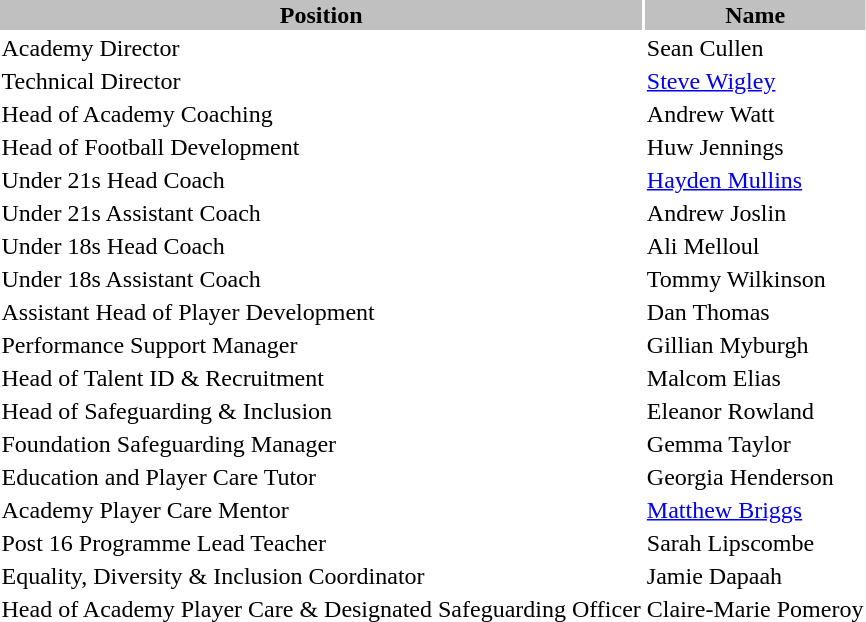<table class="toccolours">
<tr>
<th style="background:silver;">Position</th>
<th style="background:silver;">Name</th>
</tr>
<tr>
<td>Academy Director</td>
<td> Sean Cullen</td>
<td></td>
</tr>
<tr>
<td>Technical Director</td>
<td> <a href='#'>Steve Wigley</a></td>
<td></td>
</tr>
<tr>
<td>Head of Academy Coaching</td>
<td> Andrew Watt</td>
<td></td>
</tr>
<tr>
<td>Head of Football Development</td>
<td> Huw Jennings</td>
<td></td>
</tr>
<tr>
<td>Under 21s Head Coach</td>
<td> <a href='#'>Hayden Mullins</a></td>
<td></td>
</tr>
<tr>
<td>Under 21s Assistant Coach</td>
<td> Andrew Joslin</td>
<td></td>
</tr>
<tr>
<td>Under 18s Head Coach</td>
<td> Ali Melloul</td>
<td></td>
</tr>
<tr>
<td>Under 18s Assistant Coach</td>
<td> Tommy Wilkinson</td>
<td></td>
</tr>
<tr>
<td>Assistant Head of Player Development</td>
<td> Dan Thomas</td>
<td></td>
</tr>
<tr>
<td>Performance Support Manager</td>
<td> Gillian Myburgh</td>
<td></td>
</tr>
<tr>
<td>Head of Talent ID & Recruitment</td>
<td> Malcom Elias</td>
<td></td>
</tr>
<tr>
<td>Head of Safeguarding & Inclusion</td>
<td> Eleanor Rowland</td>
<td></td>
</tr>
<tr>
<td>Foundation Safeguarding Manager</td>
<td> Gemma Taylor</td>
<td></td>
</tr>
<tr>
<td>Education and Player Care Tutor</td>
<td> Georgia Henderson</td>
<td></td>
</tr>
<tr>
<td>Academy Player Care Mentor</td>
<td> <a href='#'>Matthew Briggs</a></td>
<td></td>
</tr>
<tr>
<td>Post 16 Programme Lead Teacher</td>
<td> Sarah Lipscombe</td>
<td></td>
</tr>
<tr>
<td>Equality, Diversity & Inclusion Coordinator</td>
<td> Jamie Dapaah</td>
<td></td>
</tr>
<tr>
<td>Head of Academy Player Care & Designated Safeguarding Officer</td>
<td> Claire-Marie Pomeroy</td>
<td></td>
</tr>
<tr>
</tr>
</table>
